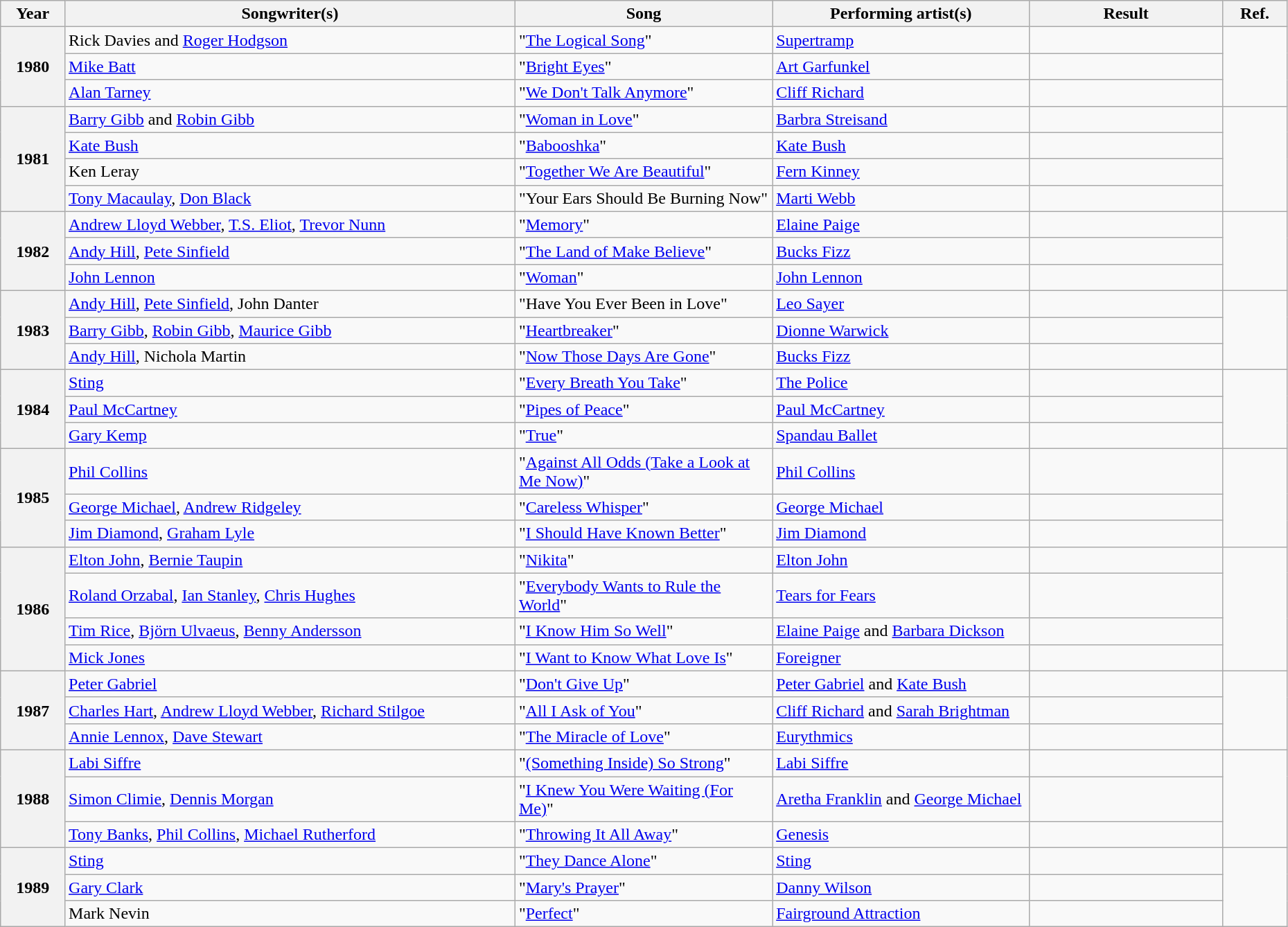<table class="wikitable sortable" style="width:98%">
<tr>
<th scope="col" width="5%">Year</th>
<th scope="col" width="35%">Songwriter(s)</th>
<th scope="col" width="20%">Song</th>
<th scope="col" width="20%">Performing artist(s)</th>
<th scope="col" width="15%">Result</th>
<th scope="col" class="unsortable" width="5%">Ref.</th>
</tr>
<tr>
<th scope="row" rowspan="3">1980</th>
<td>Rick Davies and <a href='#'>Roger Hodgson</a></td>
<td>"<a href='#'>The Logical Song</a>"</td>
<td><a href='#'>Supertramp</a></td>
<td></td>
<td align="center" rowspan="3"></td>
</tr>
<tr>
<td><a href='#'>Mike Batt</a></td>
<td>"<a href='#'>Bright Eyes</a>"</td>
<td><a href='#'>Art Garfunkel</a></td>
<td></td>
</tr>
<tr>
<td><a href='#'>Alan Tarney</a></td>
<td>"<a href='#'>We Don't Talk Anymore</a>"</td>
<td><a href='#'>Cliff Richard</a></td>
<td></td>
</tr>
<tr>
<th scope="row" rowspan="4">1981</th>
<td><a href='#'>Barry Gibb</a> and <a href='#'>Robin Gibb</a></td>
<td>"<a href='#'>Woman in Love</a>"</td>
<td><a href='#'>Barbra Streisand</a></td>
<td></td>
<td align="center" rowspan="4"></td>
</tr>
<tr>
<td><a href='#'>Kate Bush</a></td>
<td>"<a href='#'>Babooshka</a>"</td>
<td><a href='#'>Kate Bush</a></td>
<td></td>
</tr>
<tr>
<td>Ken Leray</td>
<td>"<a href='#'>Together We Are Beautiful</a>"</td>
<td><a href='#'>Fern Kinney</a></td>
<td></td>
</tr>
<tr>
<td><a href='#'>Tony Macaulay</a>, <a href='#'>Don Black</a></td>
<td>"Your Ears Should Be Burning Now"</td>
<td><a href='#'>Marti Webb</a></td>
<td></td>
</tr>
<tr>
<th scope="row" rowspan="3">1982</th>
<td><a href='#'>Andrew Lloyd Webber</a>, <a href='#'>T.S. Eliot</a>, <a href='#'>Trevor Nunn</a></td>
<td>"<a href='#'>Memory</a>"</td>
<td><a href='#'>Elaine Paige</a></td>
<td></td>
<td align="center" rowspan="3"></td>
</tr>
<tr>
<td><a href='#'>Andy Hill</a>, <a href='#'>Pete Sinfield</a></td>
<td>"<a href='#'>The Land of Make Believe</a>"</td>
<td><a href='#'>Bucks Fizz</a></td>
<td></td>
</tr>
<tr>
<td><a href='#'>John Lennon</a></td>
<td>"<a href='#'>Woman</a>"</td>
<td><a href='#'>John Lennon</a></td>
<td></td>
</tr>
<tr>
<th scope="row" rowspan="3">1983</th>
<td><a href='#'>Andy Hill</a>, <a href='#'>Pete Sinfield</a>, John Danter</td>
<td>"Have You Ever Been in Love"</td>
<td><a href='#'>Leo Sayer</a></td>
<td></td>
<td align="center" rowspan="3"></td>
</tr>
<tr>
<td><a href='#'>Barry Gibb</a>, <a href='#'>Robin Gibb</a>, <a href='#'>Maurice Gibb</a></td>
<td>"<a href='#'>Heartbreaker</a>"</td>
<td><a href='#'>Dionne Warwick</a></td>
<td></td>
</tr>
<tr>
<td><a href='#'>Andy Hill</a>, Nichola Martin</td>
<td>"<a href='#'>Now Those Days Are Gone</a>"</td>
<td><a href='#'>Bucks Fizz</a></td>
<td></td>
</tr>
<tr>
<th scope="row" rowspan="3">1984</th>
<td><a href='#'>Sting</a></td>
<td>"<a href='#'>Every Breath You Take</a>"</td>
<td><a href='#'>The Police</a></td>
<td></td>
<td align="center" rowspan="3"></td>
</tr>
<tr>
<td><a href='#'>Paul McCartney</a></td>
<td>"<a href='#'>Pipes of Peace</a>"</td>
<td><a href='#'>Paul McCartney</a></td>
<td></td>
</tr>
<tr>
<td><a href='#'>Gary Kemp</a></td>
<td>"<a href='#'>True</a>"</td>
<td><a href='#'>Spandau Ballet</a></td>
<td></td>
</tr>
<tr>
<th scope="row" rowspan="3">1985</th>
<td><a href='#'>Phil Collins</a></td>
<td>"<a href='#'>Against All Odds (Take a Look at Me Now)</a>"</td>
<td><a href='#'>Phil Collins</a></td>
<td></td>
<td align="center" rowspan="3"></td>
</tr>
<tr>
<td><a href='#'>George Michael</a>, <a href='#'>Andrew Ridgeley</a></td>
<td>"<a href='#'>Careless Whisper</a>"</td>
<td><a href='#'>George Michael</a></td>
<td></td>
</tr>
<tr>
<td><a href='#'>Jim Diamond</a>, <a href='#'>Graham Lyle</a></td>
<td>"<a href='#'>I Should Have Known Better</a>"</td>
<td><a href='#'>Jim Diamond</a></td>
<td></td>
</tr>
<tr>
<th scope="row" rowspan="4">1986</th>
<td><a href='#'>Elton John</a>, <a href='#'>Bernie Taupin</a></td>
<td>"<a href='#'>Nikita</a>"</td>
<td><a href='#'>Elton John</a></td>
<td></td>
<td align="center" rowspan="4"></td>
</tr>
<tr>
<td><a href='#'>Roland Orzabal</a>, <a href='#'>Ian Stanley</a>, <a href='#'>Chris Hughes</a></td>
<td>"<a href='#'>Everybody Wants to Rule the World</a>"</td>
<td><a href='#'>Tears for Fears</a></td>
<td></td>
</tr>
<tr>
<td><a href='#'>Tim Rice</a>, <a href='#'>Björn Ulvaeus</a>, <a href='#'>Benny Andersson</a></td>
<td>"<a href='#'>I Know Him So Well</a>"</td>
<td><a href='#'>Elaine Paige</a> and <a href='#'>Barbara Dickson</a></td>
<td></td>
</tr>
<tr>
<td><a href='#'>Mick Jones</a></td>
<td>"<a href='#'>I Want to Know What Love Is</a>"</td>
<td><a href='#'>Foreigner</a></td>
<td></td>
</tr>
<tr>
<th scope="row" rowspan="3">1987</th>
<td><a href='#'>Peter Gabriel</a></td>
<td>"<a href='#'>Don't Give Up</a>"</td>
<td><a href='#'>Peter Gabriel</a> and <a href='#'>Kate Bush</a></td>
<td></td>
<td align="center" rowspan="3"></td>
</tr>
<tr>
<td><a href='#'>Charles Hart</a>, <a href='#'>Andrew Lloyd Webber</a>, <a href='#'>Richard Stilgoe</a></td>
<td>"<a href='#'>All I Ask of You</a>"</td>
<td><a href='#'>Cliff Richard</a> and <a href='#'>Sarah Brightman</a></td>
<td></td>
</tr>
<tr>
<td><a href='#'>Annie Lennox</a>, <a href='#'>Dave Stewart</a></td>
<td>"<a href='#'>The Miracle of Love</a>"</td>
<td><a href='#'>Eurythmics</a></td>
<td></td>
</tr>
<tr>
<th scope="row" rowspan="3">1988</th>
<td><a href='#'>Labi Siffre</a></td>
<td>"<a href='#'>(Something Inside) So Strong</a>"</td>
<td><a href='#'>Labi Siffre</a></td>
<td></td>
<td align="center" rowspan="3"></td>
</tr>
<tr>
<td><a href='#'>Simon Climie</a>, <a href='#'>Dennis Morgan</a></td>
<td>"<a href='#'>I Knew You Were Waiting (For Me)</a>"</td>
<td><a href='#'>Aretha Franklin</a> and <a href='#'>George Michael</a></td>
<td></td>
</tr>
<tr>
<td><a href='#'>Tony Banks</a>, <a href='#'>Phil Collins</a>, <a href='#'>Michael Rutherford</a></td>
<td>"<a href='#'>Throwing It All Away</a>"</td>
<td><a href='#'>Genesis</a></td>
<td></td>
</tr>
<tr>
<th scope="row" rowspan="3">1989</th>
<td><a href='#'>Sting</a></td>
<td>"<a href='#'>They Dance Alone</a>"</td>
<td><a href='#'>Sting</a></td>
<td></td>
<td align="center" rowspan="3"></td>
</tr>
<tr>
<td><a href='#'>Gary Clark</a></td>
<td>"<a href='#'>Mary's Prayer</a>"</td>
<td><a href='#'>Danny Wilson</a></td>
<td></td>
</tr>
<tr>
<td>Mark Nevin</td>
<td>"<a href='#'>Perfect</a>"</td>
<td><a href='#'>Fairground Attraction</a></td>
<td></td>
</tr>
</table>
